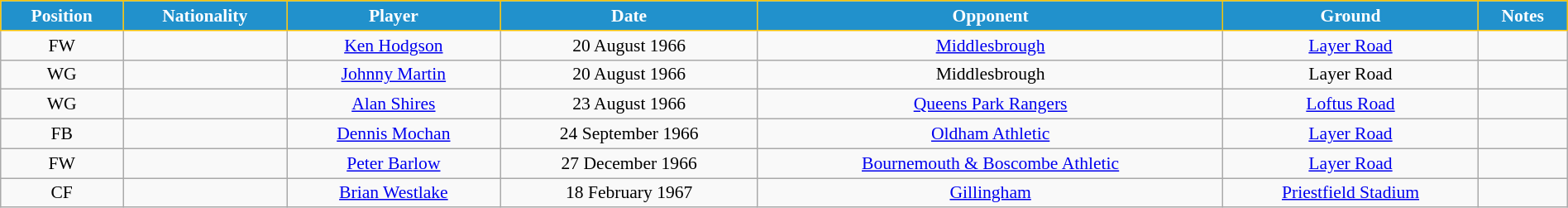<table class="wikitable" style="text-align:center; font-size:90%; width:100%;">
<tr>
<th style="background:#2191CC; color:white; border:1px solid #F7C408; text-align:center;">Position</th>
<th style="background:#2191CC; color:white; border:1px solid #F7C408; text-align:center;">Nationality</th>
<th style="background:#2191CC; color:white; border:1px solid #F7C408; text-align:center;">Player</th>
<th style="background:#2191CC; color:white; border:1px solid #F7C408; text-align:center;">Date</th>
<th style="background:#2191CC; color:white; border:1px solid #F7C408; text-align:center;">Opponent</th>
<th style="background:#2191CC; color:white; border:1px solid #F7C408; text-align:center;">Ground</th>
<th style="background:#2191CC; color:white; border:1px solid #F7C408; text-align:center;">Notes</th>
</tr>
<tr>
<td>FW</td>
<td></td>
<td><a href='#'>Ken Hodgson</a></td>
<td>20 August 1966</td>
<td><a href='#'>Middlesbrough</a></td>
<td><a href='#'>Layer Road</a></td>
<td></td>
</tr>
<tr>
<td>WG</td>
<td></td>
<td><a href='#'>Johnny Martin</a></td>
<td>20 August 1966</td>
<td>Middlesbrough</td>
<td>Layer Road</td>
<td></td>
</tr>
<tr>
<td>WG</td>
<td></td>
<td><a href='#'>Alan Shires</a></td>
<td>23 August 1966</td>
<td><a href='#'>Queens Park Rangers</a></td>
<td><a href='#'>Loftus Road</a></td>
<td></td>
</tr>
<tr>
<td>FB</td>
<td></td>
<td><a href='#'>Dennis Mochan</a></td>
<td>24 September 1966</td>
<td><a href='#'>Oldham Athletic</a></td>
<td><a href='#'>Layer Road</a></td>
<td></td>
</tr>
<tr>
<td>FW</td>
<td></td>
<td><a href='#'>Peter Barlow</a></td>
<td>27 December 1966</td>
<td><a href='#'>Bournemouth & Boscombe Athletic</a></td>
<td><a href='#'>Layer Road</a></td>
<td></td>
</tr>
<tr>
<td>CF</td>
<td></td>
<td><a href='#'>Brian Westlake</a></td>
<td>18 February 1967</td>
<td><a href='#'>Gillingham</a></td>
<td><a href='#'>Priestfield Stadium</a></td>
<td></td>
</tr>
</table>
